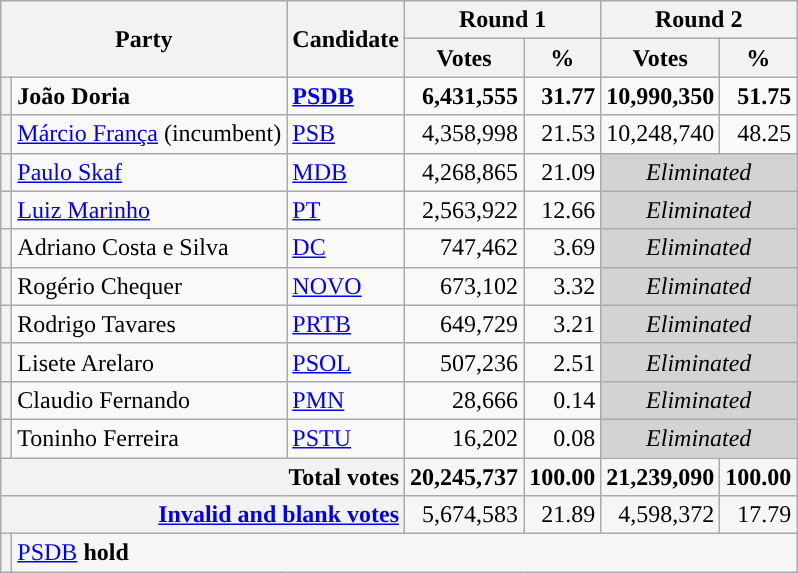<table class="wikitable sortable" style="text-align:right">
<tr>
<th colspan=2 rowspan=2>Party</th>
<th rowspan=2>Candidate</th>
<th colspan=2>Round 1</th>
<th colspan=2>Round 2</th>
</tr>
<tr>
<th>Votes</th>
<th>%</th>
<th>Votes</th>
<th>%</th>
</tr>
<tr>
<th style="background-color:"></th>
<td style="text-align:left"><strong>João Doria</strong></td>
<td style="text-align:left"><strong><a href='#'>PSDB</a></strong></td>
<td><strong>6,431,555</strong></td>
<td><strong>31.77</strong></td>
<td><strong>10,990,350</strong></td>
<td><strong>51.75</strong></td>
</tr>
<tr>
<th style="background-color:"></th>
<td style="text-align:left"><a href='#'>Márcio França</a> (incumbent)</td>
<td style="text-align:left"><a href='#'>PSB</a></td>
<td>4,358,998</td>
<td>21.53</td>
<td>10,248,740</td>
<td>48.25</td>
</tr>
<tr>
<th style="background-color:"></th>
<td style="text-align:left"><a href='#'>Paulo Skaf</a></td>
<td style="text-align:left"><a href='#'>MDB</a></td>
<td>4,268,865</td>
<td>21.09</td>
<td colspan="2"  style="background:lightgrey; text-align:center;"><em>Eliminated</em></td>
</tr>
<tr>
<th style="background-color:"></th>
<td style="text-align:left"><a href='#'>Luiz Marinho</a></td>
<td style="text-align:left"><a href='#'>PT</a></td>
<td>2,563,922</td>
<td>12.66</td>
<td colspan="2"  style="background:lightgrey; text-align:center;"><em>Eliminated</em></td>
</tr>
<tr>
<th style="background-color:"></th>
<td style="text-align:left">Adriano Costa e Silva</td>
<td style="text-align:left"><a href='#'>DC</a></td>
<td>747,462</td>
<td>3.69</td>
<td colspan="2"  style="background:lightgrey; text-align:center;"><em>Eliminated</em></td>
</tr>
<tr>
<th style="background-color:"></th>
<td style="text-align:left">Rogério Chequer</td>
<td style="text-align:left"><a href='#'>NOVO</a></td>
<td>673,102</td>
<td>3.32</td>
<td colspan="2"  style="background:lightgrey; text-align:center;"><em>Eliminated</em></td>
</tr>
<tr>
<th style="background-color:"></th>
<td style="text-align:left">Rodrigo Tavares</td>
<td style="text-align:left"><a href='#'>PRTB</a></td>
<td>649,729</td>
<td>3.21</td>
<td colspan="2"  style="background:lightgrey; text-align:center;"><em>Eliminated</em></td>
</tr>
<tr>
<th style="background-color:"></th>
<td style="text-align:left">Lisete Arelaro</td>
<td style="text-align:left"><a href='#'>PSOL</a></td>
<td>507,236</td>
<td>2.51</td>
<td colspan="2"  style="background:lightgrey; text-align:center;"><em>Eliminated</em></td>
</tr>
<tr>
<th style="background-color:"></th>
<td style="text-align:left">Claudio Fernando</td>
<td style="text-align:left"><a href='#'>PMN</a></td>
<td>28,666</td>
<td>0.14</td>
<td colspan="2"  style="background:lightgrey; text-align:center;"><em>Eliminated</em></td>
</tr>
<tr>
<th style="background-color:"></th>
<td style="text-align:left">Toninho Ferreira</td>
<td style="text-align:left"><a href='#'>PSTU</a></td>
<td>16,202</td>
<td>0.08</td>
<td colspan="2"  style="background:lightgrey; text-align:center;"><em>Eliminated</em></td>
</tr>
<tr class="sortbottom" style="background:#f6f6f6;">
<th colspan=3 scope="row" style="text-align:right;">Total votes</th>
<td><strong>20,245,737</strong></td>
<td><strong>100.00</strong></td>
<td><strong>21,239,090</strong></td>
<td><strong>100.00</strong></td>
</tr>
<tr class="sortbottom" style="background:#f6f6f6;">
<th colspan=3 scope="row" style="text-align:right;"><a href='#'>Invalid and blank votes</a></th>
<td>5,674,583</td>
<td>21.89</td>
<td>4,598,372</td>
<td>17.79</td>
</tr>
<tr class="sortbottom" style="background:#f6f6f6;">
<th style="background-color:"></th>
<td style="text-align:left" colspan=6><a href='#'>PSDB</a> <strong>hold</strong></td>
</tr>
</table>
